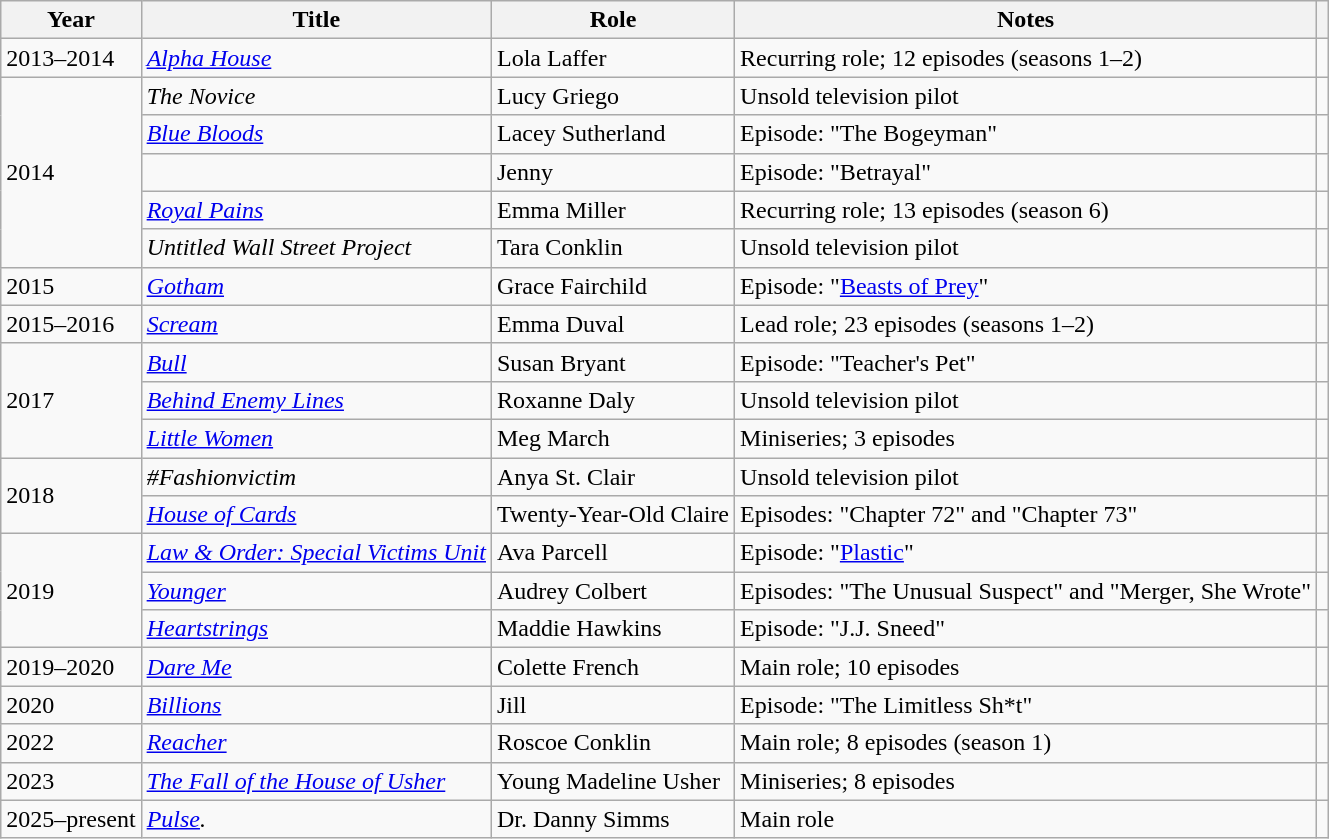<table class="wikitable sortable">
<tr>
<th>Year</th>
<th>Title</th>
<th>Role</th>
<th class="unsortable">Notes</th>
<th class="unsortable"></th>
</tr>
<tr>
<td>2013–2014</td>
<td><em><a href='#'>Alpha House</a></em></td>
<td>Lola Laffer</td>
<td>Recurring role; 12 episodes (seasons 1–2)</td>
<td style="text-align:center;"></td>
</tr>
<tr>
<td rowspan="5">2014</td>
<td><em>The Novice</em></td>
<td>Lucy Griego</td>
<td>Unsold television pilot</td>
<td style="text-align:center;"></td>
</tr>
<tr>
<td><em><a href='#'>Blue Bloods</a></em></td>
<td>Lacey Sutherland</td>
<td>Episode: "The Bogeyman"</td>
<td style="text-align:center;"></td>
</tr>
<tr>
<td><em></em></td>
<td>Jenny</td>
<td>Episode: "Betrayal"</td>
<td style="text-align:center;"></td>
</tr>
<tr>
<td><em><a href='#'>Royal Pains</a></em></td>
<td>Emma Miller</td>
<td>Recurring role; 13 episodes (season 6)</td>
<td style="text-align:center;"></td>
</tr>
<tr>
<td><em>Untitled Wall Street Project</em></td>
<td>Tara Conklin</td>
<td>Unsold television pilot</td>
<td style="text-align:center;"></td>
</tr>
<tr>
<td>2015</td>
<td><em><a href='#'>Gotham</a></em></td>
<td>Grace Fairchild</td>
<td>Episode: "<a href='#'>Beasts of Prey</a>"</td>
<td style="text-align:center;"></td>
</tr>
<tr>
<td>2015–2016</td>
<td><em><a href='#'>Scream</a></em></td>
<td>Emma Duval</td>
<td>Lead role; 23 episodes (seasons 1–2)</td>
<td style="text-align:center;"></td>
</tr>
<tr>
<td rowspan="3">2017</td>
<td><em><a href='#'>Bull</a></em></td>
<td>Susan Bryant</td>
<td>Episode: "Teacher's Pet"</td>
<td style="text-align:center;"></td>
</tr>
<tr>
<td><em><a href='#'>Behind Enemy Lines</a></em></td>
<td>Roxanne Daly</td>
<td>Unsold television pilot</td>
<td style="text-align:center;"></td>
</tr>
<tr>
<td><em><a href='#'>Little Women</a></em></td>
<td>Meg March</td>
<td>Miniseries; 3 episodes</td>
<td style="text-align:center;"></td>
</tr>
<tr>
<td rowspan="2">2018</td>
<td><em>#Fashionvictim</em></td>
<td>Anya St. Clair</td>
<td>Unsold television pilot</td>
<td style="text-align:center;"></td>
</tr>
<tr>
<td><em><a href='#'>House of Cards</a></em></td>
<td>Twenty-Year-Old Claire</td>
<td>Episodes: "Chapter 72" and "Chapter 73"</td>
<td style="text-align:center;"></td>
</tr>
<tr>
<td rowspan="3">2019</td>
<td><em><a href='#'>Law & Order: Special Victims Unit</a></em></td>
<td>Ava Parcell</td>
<td>Episode: "<a href='#'>Plastic</a>"</td>
<td style="text-align:center;"></td>
</tr>
<tr>
<td><em><a href='#'>Younger</a></em></td>
<td>Audrey Colbert</td>
<td>Episodes: "The Unusual Suspect" and "Merger, She Wrote"</td>
<td style="text-align:center;"></td>
</tr>
<tr>
<td><em><a href='#'>Heartstrings</a></em></td>
<td>Maddie Hawkins</td>
<td>Episode: "J.J. Sneed"</td>
<td style="text-align:center;"></td>
</tr>
<tr>
<td>2019–2020</td>
<td><em><a href='#'>Dare Me</a></em></td>
<td>Colette French</td>
<td>Main role; 10 episodes</td>
<td style="text-align:center;"></td>
</tr>
<tr>
<td>2020</td>
<td><em><a href='#'>Billions</a></em></td>
<td>Jill</td>
<td>Episode: "The Limitless Sh*t"</td>
<td style="text-align:center;"></td>
</tr>
<tr>
<td>2022</td>
<td><em><a href='#'>Reacher</a></em></td>
<td>Roscoe Conklin</td>
<td>Main role; 8 episodes (season 1)</td>
<td style="text-align:center;"></td>
</tr>
<tr>
<td>2023</td>
<td><em><a href='#'>The Fall of the House of Usher</a></em></td>
<td>Young Madeline Usher</td>
<td>Miniseries; 8 episodes</td>
<td style="text-align:center;"></td>
</tr>
<tr>
<td>2025–present</td>
<td><em><a href='#'>Pulse</a>.</em></td>
<td>Dr. Danny Simms</td>
<td>Main role</td>
<td style="text-align:center;"></td>
</tr>
</table>
